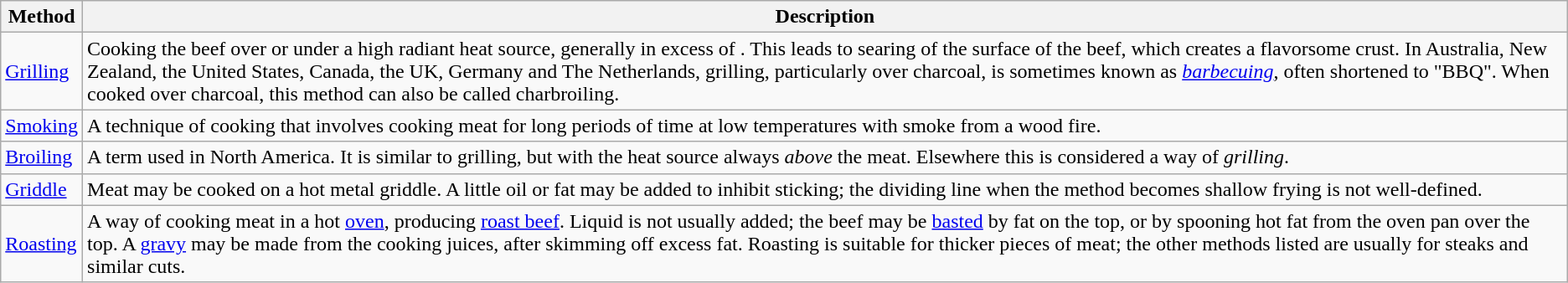<table class="wikitable">
<tr>
<th>Method</th>
<th>Description</th>
</tr>
<tr>
<td><a href='#'>Grilling</a></td>
<td>Cooking the beef over or under a high radiant heat source, generally in excess of . This leads to searing of the surface of the beef, which creates a flavorsome crust. In Australia, New Zealand, the United States, Canada, the UK, Germany and The Netherlands, grilling, particularly over charcoal, is sometimes known as <em><a href='#'>barbecuing</a></em>, often shortened to "BBQ". When cooked over charcoal, this method can also be called charbroiling.</td>
</tr>
<tr>
<td><a href='#'>Smoking</a></td>
<td>A technique of cooking that involves cooking meat for long periods of time at low temperatures with smoke from a wood fire.</td>
</tr>
<tr>
<td><a href='#'>Broiling</a></td>
<td>A term used in North America. It is similar to grilling, but with the heat source always <em>above</em> the meat. Elsewhere this is considered a way of <em>grilling</em>.</td>
</tr>
<tr>
<td><a href='#'>Griddle</a></td>
<td>Meat may be cooked on a hot metal griddle. A little oil or fat may be added to inhibit sticking; the dividing line when the method becomes shallow frying is not well-defined.</td>
</tr>
<tr>
<td><a href='#'>Roasting</a></td>
<td>A way of cooking meat in a hot <a href='#'>oven</a>, producing <a href='#'>roast beef</a>. Liquid is not usually added; the beef may be <a href='#'>basted</a> by fat on the top, or by spooning hot fat from the oven pan over the top. A <a href='#'>gravy</a> may be made from the cooking juices, after skimming off excess fat. Roasting is suitable for thicker pieces of meat; the other methods listed are usually for steaks and similar cuts.</td>
</tr>
</table>
